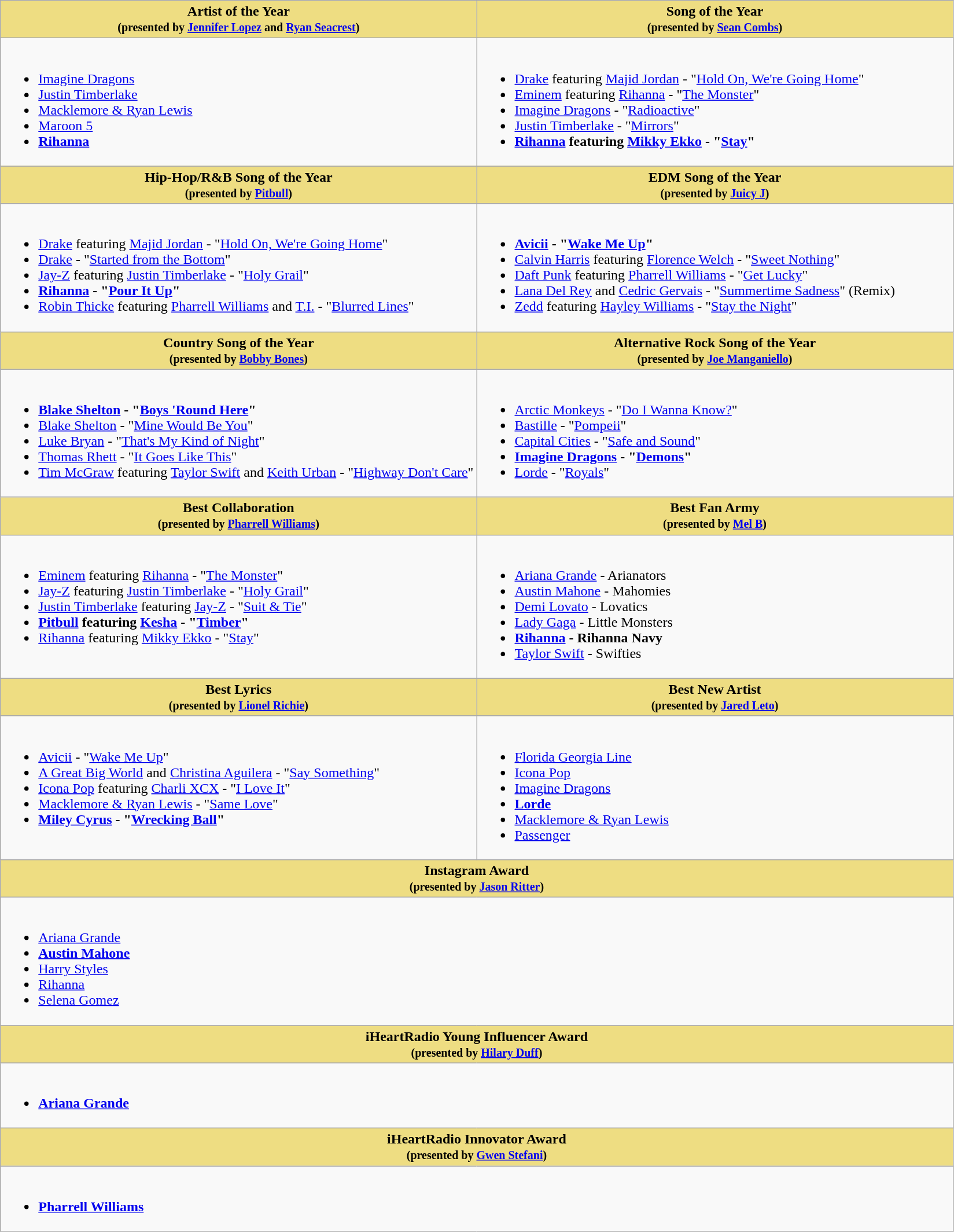<table class=wikitable style="width="150%">
<tr>
<th style="background:#EEDD82;" width="50%">Artist of the Year<br><small>(presented by <a href='#'>Jennifer Lopez</a> and <a href='#'>Ryan Seacrest</a>)</small></th>
<th style="background:#EEDD82;" width="50%">Song of the Year<br><small>(presented by <a href='#'>Sean Combs</a>)</small></th>
</tr>
<tr>
<td valign="top"><br><ul><li><a href='#'>Imagine Dragons</a></li><li><a href='#'>Justin Timberlake</a></li><li><a href='#'>Macklemore & Ryan Lewis</a></li><li><a href='#'>Maroon 5</a></li><li> <strong><a href='#'>Rihanna</a></strong></li></ul></td>
<td valign="top"><br><ul><li><a href='#'>Drake</a> featuring <a href='#'>Majid Jordan</a> - "<a href='#'>Hold On, We're Going Home</a>"</li><li><a href='#'>Eminem</a> featuring <a href='#'>Rihanna</a> - "<a href='#'>The Monster</a>"</li><li><a href='#'>Imagine Dragons</a> - "<a href='#'>Radioactive</a>"</li><li><a href='#'>Justin Timberlake</a> - "<a href='#'>Mirrors</a>"</li><li> <strong><a href='#'>Rihanna</a> featuring <a href='#'>Mikky Ekko</a> - "<a href='#'>Stay</a>"</strong></li></ul></td>
</tr>
<tr>
<th style="background:#EEDD82;" width="50%">Hip-Hop/R&B Song of the Year<br><small>(presented by <a href='#'>Pitbull</a>)</small></th>
<th style="background:#EEDD82;" width="50%">EDM Song of the Year<br><small>(presented by <a href='#'>Juicy J</a>)</small></th>
</tr>
<tr>
<td valign="top"><br><ul><li><a href='#'>Drake</a> featuring <a href='#'>Majid Jordan</a> - "<a href='#'>Hold On, We're Going Home</a>"</li><li><a href='#'>Drake</a> - "<a href='#'>Started from the Bottom</a>"</li><li><a href='#'>Jay-Z</a> featuring <a href='#'>Justin Timberlake</a> - "<a href='#'>Holy Grail</a>"</li><li> <strong><a href='#'>Rihanna</a> - "<a href='#'>Pour It Up</a>"</strong></li><li><a href='#'>Robin Thicke</a> featuring <a href='#'>Pharrell Williams</a> and <a href='#'>T.I.</a> - "<a href='#'>Blurred Lines</a>"</li></ul></td>
<td valign="top"><br><ul><li> <strong><a href='#'>Avicii</a> - "<a href='#'>Wake Me Up</a>"</strong></li><li><a href='#'>Calvin Harris</a> featuring <a href='#'>Florence Welch</a> - "<a href='#'>Sweet Nothing</a>"</li><li><a href='#'>Daft Punk</a> featuring <a href='#'>Pharrell Williams</a> - "<a href='#'>Get Lucky</a>"</li><li><a href='#'>Lana Del Rey</a> and <a href='#'>Cedric Gervais</a> - "<a href='#'>Summertime Sadness</a>" (Remix)</li><li><a href='#'>Zedd</a> featuring <a href='#'>Hayley Williams</a> - "<a href='#'>Stay the Night</a>"</li></ul></td>
</tr>
<tr>
<th style="background:#EEDD82;" width="50%">Country Song of the Year<br><small>(presented by <a href='#'>Bobby Bones</a>)</small></th>
<th style="background:#EEDD82;" width="50%">Alternative Rock Song of the Year<br><small>(presented by <a href='#'>Joe Manganiello</a>)</small></th>
</tr>
<tr>
<td valign="top"><br><ul><li> <strong><a href='#'>Blake Shelton</a> - "<a href='#'>Boys 'Round Here</a>"</strong></li><li><a href='#'>Blake Shelton</a> - "<a href='#'>Mine Would Be You</a>"</li><li><a href='#'>Luke Bryan</a> - "<a href='#'>That's My Kind of Night</a>"</li><li><a href='#'>Thomas Rhett</a> - "<a href='#'>It Goes Like This</a>"</li><li><a href='#'>Tim McGraw</a> featuring <a href='#'>Taylor Swift</a> and <a href='#'>Keith Urban</a> - "<a href='#'>Highway Don't Care</a>"</li></ul></td>
<td valign="top"><br><ul><li><a href='#'>Arctic Monkeys</a> - "<a href='#'>Do I Wanna Know?</a>"</li><li><a href='#'>Bastille</a> - "<a href='#'>Pompeii</a>"</li><li><a href='#'>Capital Cities</a> - "<a href='#'>Safe and Sound</a>"</li><li> <strong><a href='#'>Imagine Dragons</a> - "<a href='#'>Demons</a>"</strong></li><li><a href='#'>Lorde</a> - "<a href='#'>Royals</a>"</li></ul></td>
</tr>
<tr>
<th style="background:#EEDD82;" width="50%">Best Collaboration<br><small>(presented by <a href='#'>Pharrell Williams</a>)</small></th>
<th style="background:#EEDD82;" width="50%">Best Fan Army<br><small>(presented by <a href='#'>Mel B</a>)</small></th>
</tr>
<tr>
<td valign="top"><br><ul><li><a href='#'>Eminem</a> featuring <a href='#'>Rihanna</a> - "<a href='#'>The Monster</a>"</li><li><a href='#'>Jay-Z</a> featuring <a href='#'>Justin Timberlake</a> - "<a href='#'>Holy Grail</a>"</li><li><a href='#'>Justin Timberlake</a> featuring <a href='#'>Jay-Z</a> - "<a href='#'>Suit & Tie</a>"</li><li> <strong><a href='#'>Pitbull</a> featuring <a href='#'>Kesha</a> - "<a href='#'>Timber</a>"</strong></li><li><a href='#'>Rihanna</a> featuring <a href='#'>Mikky Ekko</a> - "<a href='#'>Stay</a>"</li></ul></td>
<td valign="top"><br><ul><li><a href='#'>Ariana Grande</a> - Arianators</li><li><a href='#'>Austin Mahone</a> - Mahomies</li><li><a href='#'>Demi Lovato</a> - Lovatics</li><li><a href='#'>Lady Gaga</a> - Little Monsters</li><li> <strong><a href='#'>Rihanna</a> - Rihanna Navy</strong></li><li><a href='#'>Taylor Swift</a> - Swifties</li></ul></td>
</tr>
<tr>
<th style="background:#EEDD82;" width="50%">Best Lyrics<br><small>(presented by <a href='#'>Lionel Richie</a>)</small></th>
<th style="background:#EEDD82;" width="50%">Best New Artist<br><small>(presented by <a href='#'>Jared Leto</a>)</small></th>
</tr>
<tr>
<td valign="top"><br><ul><li><a href='#'>Avicii</a> - "<a href='#'>Wake Me Up</a>"</li><li><a href='#'>A Great Big World</a> and <a href='#'>Christina Aguilera</a> - "<a href='#'>Say Something</a>"</li><li><a href='#'>Icona Pop</a> featuring <a href='#'>Charli XCX</a> - "<a href='#'>I Love It</a>"</li><li><a href='#'>Macklemore & Ryan Lewis</a> - "<a href='#'>Same Love</a>"</li><li> <strong><a href='#'>Miley Cyrus</a> - "<a href='#'>Wrecking Ball</a>"</strong></li></ul></td>
<td valign="top"><br><ul><li><a href='#'>Florida Georgia Line</a></li><li><a href='#'>Icona Pop</a></li><li><a href='#'>Imagine Dragons</a></li><li> <strong><a href='#'>Lorde</a></strong></li><li><a href='#'>Macklemore & Ryan Lewis</a></li><li><a href='#'>Passenger</a></li></ul></td>
</tr>
<tr>
<th style="background:#EEDD82;" width="50%" colspan="2">Instagram Award<br><small>(presented by <a href='#'>Jason Ritter</a>)</small></th>
</tr>
<tr>
<td valign="top" colspan="2"><br><ul><li><a href='#'>Ariana Grande</a></li><li> <strong><a href='#'>Austin Mahone</a></strong></li><li><a href='#'>Harry Styles</a></li><li><a href='#'>Rihanna</a></li><li><a href='#'>Selena Gomez</a></li></ul></td>
</tr>
<tr>
<th style="background:#EEDD82;" width="50%" colspan="2">iHeartRadio Young Influencer Award<br><small>(presented by <a href='#'>Hilary Duff</a>)</small></th>
</tr>
<tr>
<td valign="top" colspan="2"><br><ul><li> <strong><a href='#'>Ariana Grande</a></strong></li></ul></td>
</tr>
<tr>
<th style="background:#EEDD82;" width="50%" colspan="2">iHeartRadio Innovator Award<br><small>(presented by <a href='#'>Gwen Stefani</a>)</small></th>
</tr>
<tr>
<td valign="top" colspan="2"><br><ul><li> <strong><a href='#'>Pharrell Williams</a></strong></li></ul></td>
</tr>
</table>
